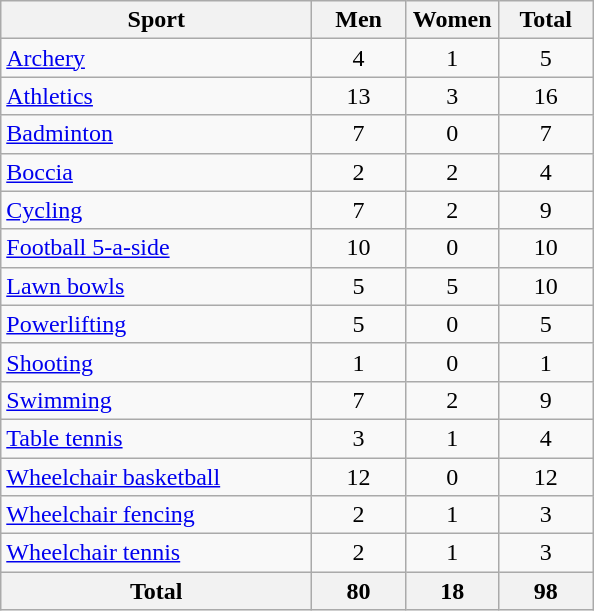<table class="wikitable sortable" style="text-align:center">
<tr>
<th width=200>Sport</th>
<th width="55">Men</th>
<th width=55>Women</th>
<th width=55>Total</th>
</tr>
<tr>
<td align="left"><a href='#'>Archery</a></td>
<td>4</td>
<td>1</td>
<td>5</td>
</tr>
<tr>
<td align="left"><a href='#'>Athletics</a></td>
<td>13</td>
<td>3</td>
<td>16</td>
</tr>
<tr>
<td align="left"><a href='#'>Badminton</a></td>
<td>7</td>
<td>0</td>
<td>7</td>
</tr>
<tr>
<td align="left"><a href='#'>Boccia</a></td>
<td>2</td>
<td>2</td>
<td>4</td>
</tr>
<tr>
<td align="left"><a href='#'>Cycling</a></td>
<td>7</td>
<td>2</td>
<td>9</td>
</tr>
<tr>
<td align="left"><a href='#'>Football 5-a-side</a></td>
<td>10</td>
<td>0</td>
<td>10</td>
</tr>
<tr>
<td align="left"><a href='#'>Lawn bowls</a></td>
<td>5</td>
<td>5</td>
<td>10</td>
</tr>
<tr>
<td align="left"><a href='#'>Powerlifting</a></td>
<td>5</td>
<td>0</td>
<td>5</td>
</tr>
<tr>
<td align="left"><a href='#'>Shooting</a></td>
<td>1</td>
<td>0</td>
<td>1</td>
</tr>
<tr>
<td align="left"><a href='#'>Swimming</a></td>
<td>7</td>
<td>2</td>
<td>9</td>
</tr>
<tr>
<td align="left"><a href='#'>Table tennis</a></td>
<td>3</td>
<td>1</td>
<td>4</td>
</tr>
<tr>
<td align="left"><a href='#'>Wheelchair basketball</a></td>
<td>12</td>
<td>0</td>
<td>12</td>
</tr>
<tr>
<td align="left"><a href='#'>Wheelchair fencing</a></td>
<td>2</td>
<td>1</td>
<td>3</td>
</tr>
<tr>
<td align="left"><a href='#'>Wheelchair tennis</a></td>
<td>2</td>
<td>1</td>
<td>3</td>
</tr>
<tr>
<th>Total</th>
<th>80</th>
<th>18</th>
<th>98</th>
</tr>
</table>
